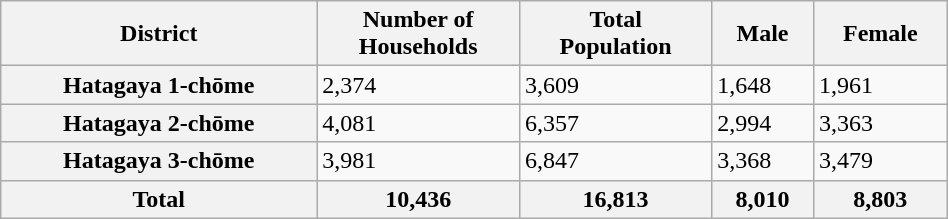<table class="sortable wikitable" style="width:50%" style="text-align:right">
<tr>
<th>District</th>
<th>Number of<br>Households</th>
<th>Total<br>Population</th>
<th>Male</th>
<th>Female</th>
</tr>
<tr>
<th>Hatagaya 1-chōme</th>
<td>2,374</td>
<td>3,609</td>
<td>1,648</td>
<td>1,961</td>
</tr>
<tr>
<th>Hatagaya 2-chōme</th>
<td>4,081</td>
<td>6,357</td>
<td>2,994</td>
<td>3,363</td>
</tr>
<tr>
<th>Hatagaya 3-chōme</th>
<td>3,981</td>
<td>6,847</td>
<td>3,368</td>
<td>3,479</td>
</tr>
<tr>
<th>Total</th>
<th>10,436</th>
<th>16,813</th>
<th>8,010</th>
<th>8,803</th>
</tr>
</table>
